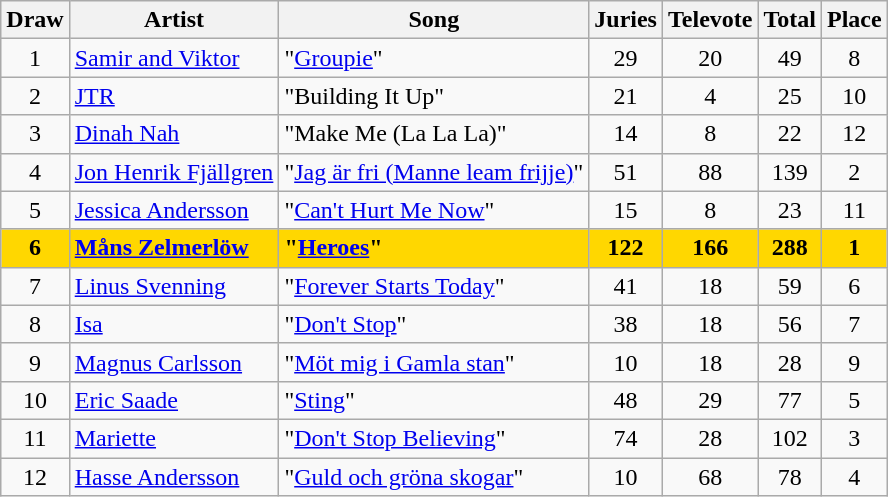<table class="sortable wikitable" style="margin: 1em auto 1em auto; text-align:center;">
<tr>
<th>Draw</th>
<th>Artist</th>
<th>Song</th>
<th>Juries</th>
<th>Televote</th>
<th>Total</th>
<th>Place</th>
</tr>
<tr>
<td>1</td>
<td align="left"><a href='#'>Samir and Viktor</a></td>
<td align="left">"<a href='#'>Groupie</a>"</td>
<td>29</td>
<td>20</td>
<td>49</td>
<td>8</td>
</tr>
<tr>
<td>2</td>
<td align="left"><a href='#'>JTR</a></td>
<td align="left">"Building It Up"</td>
<td>21</td>
<td>4</td>
<td>25</td>
<td>10</td>
</tr>
<tr>
<td>3</td>
<td align="left"><a href='#'>Dinah Nah</a></td>
<td align="left">"Make Me (La La La)"</td>
<td>14</td>
<td>8</td>
<td>22</td>
<td>12</td>
</tr>
<tr>
<td>4</td>
<td align="left"><a href='#'>Jon Henrik Fjällgren</a></td>
<td align="left">"<a href='#'>Jag är fri (Manne leam frijje)</a>"</td>
<td>51</td>
<td>88</td>
<td>139</td>
<td>2</td>
</tr>
<tr>
<td>5</td>
<td align="left"><a href='#'>Jessica Andersson</a></td>
<td align="left">"<a href='#'>Can't Hurt Me Now</a>"</td>
<td>15</td>
<td>8</td>
<td>23</td>
<td>11</td>
</tr>
<tr style="font-weight:bold; background:gold;">
<td>6</td>
<td align="left"><a href='#'>Måns Zelmerlöw</a></td>
<td align="left">"<a href='#'>Heroes</a>"</td>
<td>122</td>
<td>166</td>
<td>288</td>
<td>1</td>
</tr>
<tr>
<td>7</td>
<td align="left"><a href='#'>Linus Svenning</a></td>
<td align="left">"<a href='#'>Forever Starts Today</a>"</td>
<td>41</td>
<td>18</td>
<td>59</td>
<td>6</td>
</tr>
<tr>
<td>8</td>
<td align="left"><a href='#'>Isa</a></td>
<td align="left">"<a href='#'>Don't Stop</a>"</td>
<td>38</td>
<td>18</td>
<td>56</td>
<td>7</td>
</tr>
<tr>
<td>9</td>
<td align="left"><a href='#'>Magnus Carlsson</a></td>
<td align="left">"<a href='#'>Möt mig i Gamla stan</a>"</td>
<td>10</td>
<td>18</td>
<td>28</td>
<td>9</td>
</tr>
<tr>
<td>10</td>
<td align="left"><a href='#'>Eric Saade</a></td>
<td align="left">"<a href='#'>Sting</a>"</td>
<td>48</td>
<td>29</td>
<td>77</td>
<td>5</td>
</tr>
<tr>
<td>11</td>
<td align="left"><a href='#'>Mariette</a></td>
<td align="left">"<a href='#'>Don't Stop Believing</a>"</td>
<td>74</td>
<td>28</td>
<td>102</td>
<td>3</td>
</tr>
<tr>
<td>12</td>
<td align="left"><a href='#'>Hasse Andersson</a></td>
<td align="left">"<a href='#'>Guld och gröna skogar</a>"</td>
<td>10</td>
<td>68</td>
<td>78</td>
<td>4</td>
</tr>
</table>
